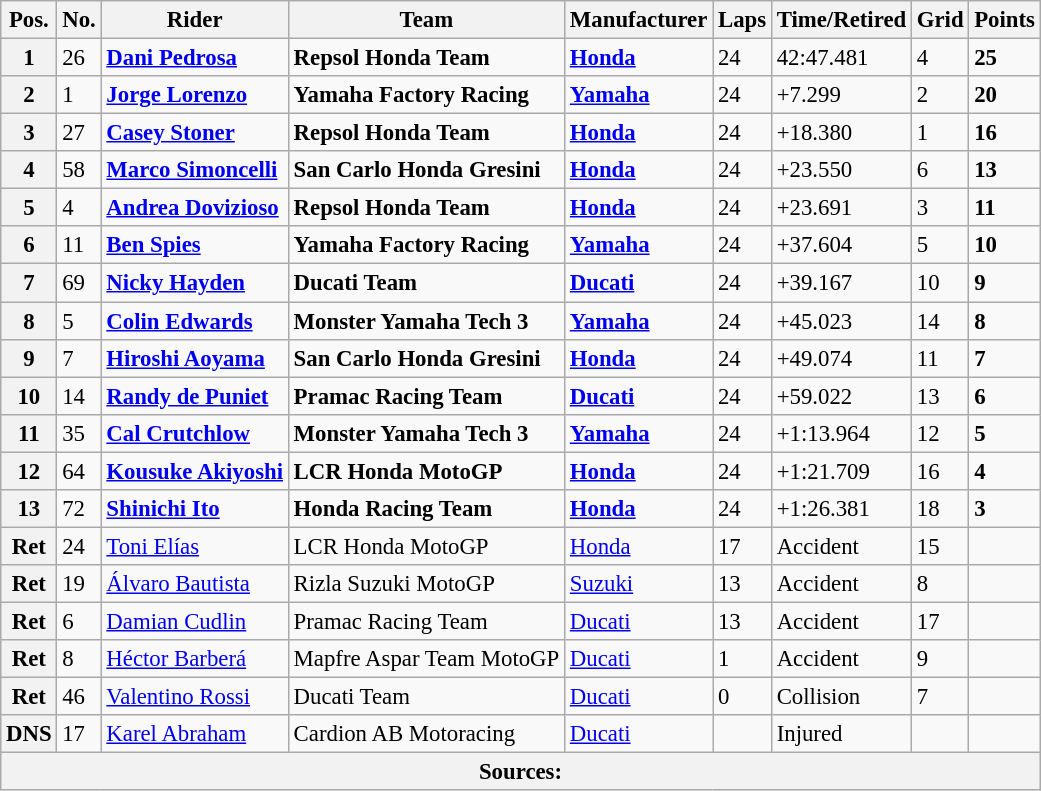<table class="wikitable" style="font-size: 95%;">
<tr>
<th>Pos.</th>
<th>No.</th>
<th>Rider</th>
<th>Team</th>
<th>Manufacturer</th>
<th>Laps</th>
<th>Time/Retired</th>
<th>Grid</th>
<th>Points</th>
</tr>
<tr>
<th>1</th>
<td>26</td>
<td> <strong><a href='#'>Dani Pedrosa</a></strong></td>
<td><strong>Repsol Honda Team</strong></td>
<td><strong><a href='#'>Honda</a></strong></td>
<td>24</td>
<td>42:47.481</td>
<td>4</td>
<td><strong>25</strong></td>
</tr>
<tr>
<th>2</th>
<td>1</td>
<td> <strong><a href='#'>Jorge Lorenzo</a></strong></td>
<td><strong>Yamaha Factory Racing</strong></td>
<td><strong><a href='#'>Yamaha</a></strong></td>
<td>24</td>
<td>+7.299</td>
<td>2</td>
<td><strong>20</strong></td>
</tr>
<tr>
<th>3</th>
<td>27</td>
<td> <strong><a href='#'>Casey Stoner</a></strong></td>
<td><strong>Repsol Honda Team</strong></td>
<td><strong><a href='#'>Honda</a></strong></td>
<td>24</td>
<td>+18.380</td>
<td>1</td>
<td><strong>16</strong></td>
</tr>
<tr>
<th>4</th>
<td>58</td>
<td> <strong><a href='#'>Marco Simoncelli</a></strong></td>
<td><strong>San Carlo Honda Gresini</strong></td>
<td><strong><a href='#'>Honda</a></strong></td>
<td>24</td>
<td>+23.550</td>
<td>6</td>
<td><strong>13</strong></td>
</tr>
<tr>
<th>5</th>
<td>4</td>
<td> <strong><a href='#'>Andrea Dovizioso</a></strong></td>
<td><strong>Repsol Honda Team</strong></td>
<td><strong><a href='#'>Honda</a></strong></td>
<td>24</td>
<td>+23.691</td>
<td>3</td>
<td><strong>11</strong></td>
</tr>
<tr>
<th>6</th>
<td>11</td>
<td> <strong><a href='#'>Ben Spies</a></strong></td>
<td><strong>Yamaha Factory Racing</strong></td>
<td><strong><a href='#'>Yamaha</a></strong></td>
<td>24</td>
<td>+37.604</td>
<td>5</td>
<td><strong>10</strong></td>
</tr>
<tr>
<th>7</th>
<td>69</td>
<td> <strong><a href='#'>Nicky Hayden</a></strong></td>
<td><strong>Ducati Team</strong></td>
<td><strong><a href='#'>Ducati</a></strong></td>
<td>24</td>
<td>+39.167</td>
<td>10</td>
<td><strong>9</strong></td>
</tr>
<tr>
<th>8</th>
<td>5</td>
<td> <strong><a href='#'>Colin Edwards</a></strong></td>
<td><strong>Monster Yamaha Tech 3</strong></td>
<td><strong><a href='#'>Yamaha</a></strong></td>
<td>24</td>
<td>+45.023</td>
<td>14</td>
<td><strong>8</strong></td>
</tr>
<tr>
<th>9</th>
<td>7</td>
<td> <strong><a href='#'>Hiroshi Aoyama</a></strong></td>
<td><strong>San Carlo Honda Gresini</strong></td>
<td><strong><a href='#'>Honda</a></strong></td>
<td>24</td>
<td>+49.074</td>
<td>11</td>
<td><strong>7</strong></td>
</tr>
<tr>
<th>10</th>
<td>14</td>
<td> <strong><a href='#'>Randy de Puniet</a></strong></td>
<td><strong>Pramac Racing Team</strong></td>
<td><strong><a href='#'>Ducati</a></strong></td>
<td>24</td>
<td>+59.022</td>
<td>13</td>
<td><strong>6</strong></td>
</tr>
<tr>
<th>11</th>
<td>35</td>
<td> <strong><a href='#'>Cal Crutchlow</a></strong></td>
<td><strong>Monster Yamaha Tech 3</strong></td>
<td><strong><a href='#'>Yamaha</a></strong></td>
<td>24</td>
<td>+1:13.964</td>
<td>12</td>
<td><strong>5</strong></td>
</tr>
<tr>
<th>12</th>
<td>64</td>
<td> <strong><a href='#'>Kousuke Akiyoshi</a></strong></td>
<td><strong>LCR Honda MotoGP</strong></td>
<td><strong><a href='#'>Honda</a></strong></td>
<td>24</td>
<td>+1:21.709</td>
<td>16</td>
<td><strong>4</strong></td>
</tr>
<tr>
<th>13</th>
<td>72</td>
<td> <strong><a href='#'>Shinichi Ito</a></strong></td>
<td><strong>Honda Racing Team</strong></td>
<td><strong><a href='#'>Honda</a></strong></td>
<td>24</td>
<td>+1:26.381</td>
<td>18</td>
<td><strong>3</strong></td>
</tr>
<tr>
<th>Ret</th>
<td>24</td>
<td> <a href='#'>Toni Elías</a></td>
<td>LCR Honda MotoGP</td>
<td><a href='#'>Honda</a></td>
<td>17</td>
<td>Accident</td>
<td>15</td>
<td></td>
</tr>
<tr>
<th>Ret</th>
<td>19</td>
<td> <a href='#'>Álvaro Bautista</a></td>
<td>Rizla Suzuki MotoGP</td>
<td><a href='#'>Suzuki</a></td>
<td>13</td>
<td>Accident</td>
<td>8</td>
<td></td>
</tr>
<tr>
<th>Ret</th>
<td>6</td>
<td> <a href='#'>Damian Cudlin</a></td>
<td>Pramac Racing Team</td>
<td><a href='#'>Ducati</a></td>
<td>13</td>
<td>Accident</td>
<td>17</td>
<td></td>
</tr>
<tr>
<th>Ret</th>
<td>8</td>
<td> <a href='#'>Héctor Barberá</a></td>
<td>Mapfre Aspar Team MotoGP</td>
<td><a href='#'>Ducati</a></td>
<td>1</td>
<td>Accident</td>
<td>9</td>
<td></td>
</tr>
<tr>
<th>Ret</th>
<td>46</td>
<td> <a href='#'>Valentino Rossi</a></td>
<td>Ducati Team</td>
<td><a href='#'>Ducati</a></td>
<td>0</td>
<td>Collision</td>
<td>7</td>
<td></td>
</tr>
<tr>
<th>DNS</th>
<td>17</td>
<td> <a href='#'>Karel Abraham</a></td>
<td>Cardion AB Motoracing</td>
<td><a href='#'>Ducati</a></td>
<td></td>
<td>Injured</td>
<td></td>
<td></td>
</tr>
<tr>
<th colspan=9>Sources: </th>
</tr>
</table>
